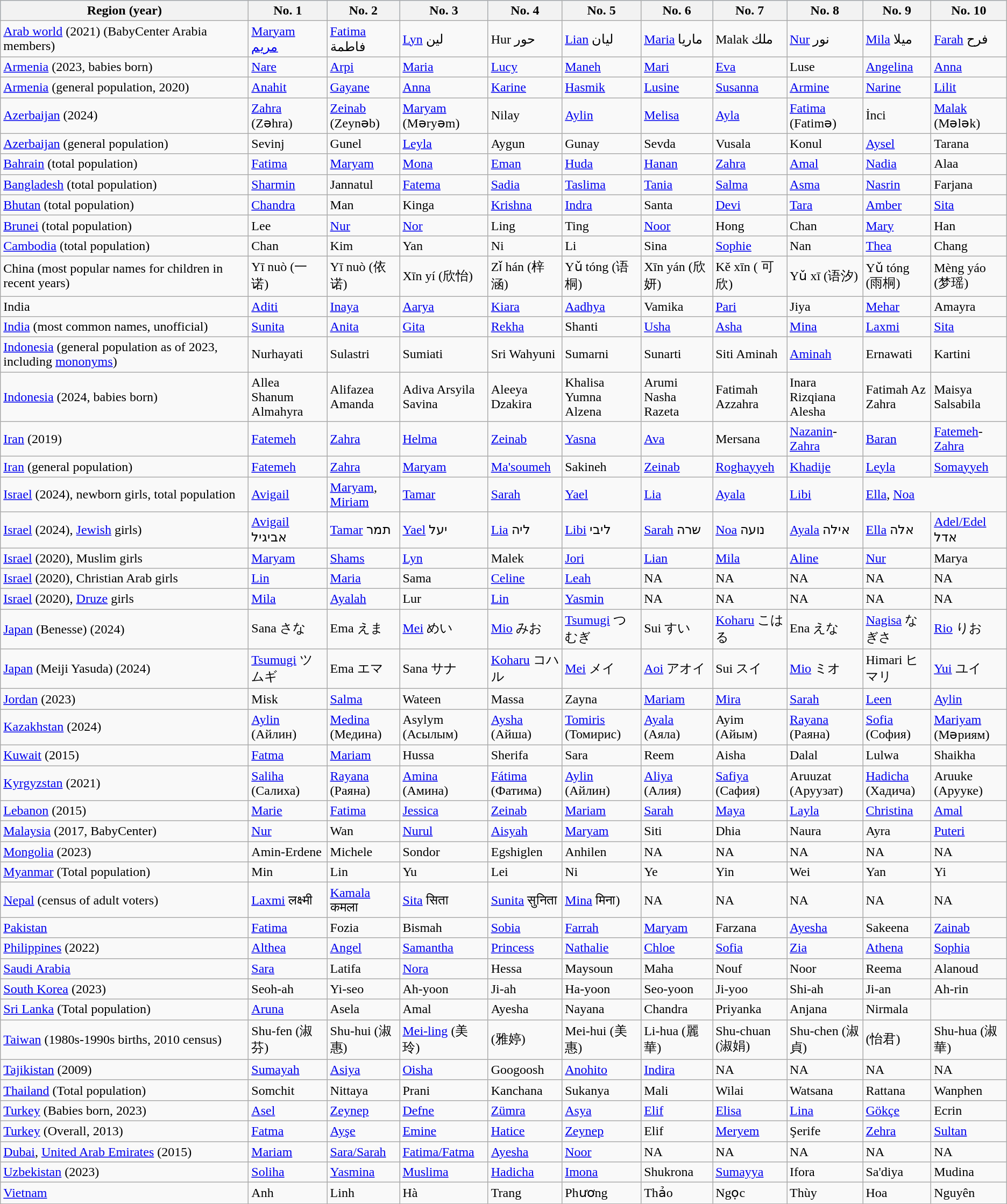<table class="wikitable">
<tr style="background:#a0d0ff;">
<th width=300>Region (year)</th>
<th>No. 1</th>
<th>No. 2</th>
<th>No. 3</th>
<th>No. 4</th>
<th>No. 5</th>
<th>No. 6</th>
<th>No. 7</th>
<th>No. 8</th>
<th>No. 9</th>
<th>No. 10</th>
</tr>
<tr>
<td><a href='#'>Arab world</a> (2021) (BabyCenter Arabia members)</td>
<td><a href='#'>Maryam مريم</a></td>
<td><a href='#'>Fatima</a> فاطمة</td>
<td><a href='#'>Lyn</a> لين</td>
<td>Hur حور</td>
<td><a href='#'>Lian</a> ليان</td>
<td><a href='#'>Maria</a> ماريا</td>
<td>Malak ملك</td>
<td><a href='#'>Nur</a> نور</td>
<td><a href='#'>Mila</a> ميلا</td>
<td><a href='#'>Farah</a> فرح</td>
</tr>
<tr>
<td><a href='#'>Armenia</a> (2023, babies born)</td>
<td><a href='#'>Nare</a></td>
<td><a href='#'>Arpi</a></td>
<td><a href='#'>Maria</a></td>
<td><a href='#'>Lucy</a></td>
<td><a href='#'>Maneh</a></td>
<td><a href='#'>Mari</a></td>
<td><a href='#'>Eva</a></td>
<td>Luse</td>
<td><a href='#'>Angelina</a></td>
<td><a href='#'>Anna</a></td>
</tr>
<tr>
<td><a href='#'>Armenia</a>  (general population, 2020)</td>
<td><a href='#'>Anahit</a></td>
<td><a href='#'>Gayane</a></td>
<td><a href='#'>Anna</a></td>
<td><a href='#'>Karine</a></td>
<td><a href='#'>Hasmik</a></td>
<td><a href='#'>Lusine</a></td>
<td><a href='#'>Susanna</a></td>
<td><a href='#'>Armine</a></td>
<td><a href='#'>Narine</a></td>
<td><a href='#'>Lilit</a></td>
</tr>
<tr>
<td><a href='#'>Azerbaijan</a>  (2024)</td>
<td><a href='#'>Zahra</a> (Zəhra)</td>
<td><a href='#'>Zeinab</a> (Zeynəb)</td>
<td><a href='#'>Maryam</a> (Məryəm)</td>
<td>Nilay</td>
<td><a href='#'>Aylin</a></td>
<td><a href='#'>Melisa</a></td>
<td><a href='#'>Ayla</a></td>
<td><a href='#'>Fatima</a> (Fatimə)</td>
<td>İnci</td>
<td><a href='#'>Malak</a> (Mələk)</td>
</tr>
<tr>
<td><a href='#'>Azerbaijan</a>  (general population)</td>
<td>Sevinj</td>
<td>Gunel</td>
<td><a href='#'>Leyla</a></td>
<td>Aygun</td>
<td>Gunay</td>
<td>Sevda</td>
<td>Vusala</td>
<td>Konul</td>
<td><a href='#'>Aysel</a></td>
<td>Tarana</td>
</tr>
<tr>
<td><a href='#'>Bahrain</a> (total population)</td>
<td><a href='#'>Fatima</a></td>
<td><a href='#'>Maryam</a></td>
<td><a href='#'>Mona</a></td>
<td><a href='#'>Eman</a></td>
<td><a href='#'>Huda</a></td>
<td><a href='#'>Hanan</a></td>
<td><a href='#'>Zahra</a></td>
<td><a href='#'>Amal</a></td>
<td><a href='#'>Nadia</a></td>
<td>Alaa</td>
</tr>
<tr>
<td><a href='#'>Bangladesh</a> (total population)</td>
<td><a href='#'>Sharmin</a></td>
<td>Jannatul</td>
<td><a href='#'>Fatema</a></td>
<td><a href='#'>Sadia</a></td>
<td><a href='#'>Taslima</a></td>
<td><a href='#'>Tania</a></td>
<td><a href='#'>Salma</a></td>
<td><a href='#'>Asma</a></td>
<td><a href='#'>Nasrin</a></td>
<td>Farjana</td>
</tr>
<tr>
<td><a href='#'>Bhutan</a> (total population)</td>
<td><a href='#'>Chandra</a></td>
<td>Man</td>
<td>Kinga</td>
<td><a href='#'>Krishna</a></td>
<td><a href='#'>Indra</a></td>
<td>Santa</td>
<td><a href='#'>Devi</a></td>
<td><a href='#'>Tara</a></td>
<td><a href='#'>Amber</a></td>
<td><a href='#'>Sita</a></td>
</tr>
<tr>
<td><a href='#'>Brunei</a> (total population)</td>
<td>Lee</td>
<td><a href='#'>Nur</a></td>
<td><a href='#'>Nor</a></td>
<td>Ling</td>
<td>Ting</td>
<td><a href='#'>Noor</a></td>
<td>Hong</td>
<td>Chan</td>
<td><a href='#'>Mary</a></td>
<td>Han</td>
</tr>
<tr>
<td><a href='#'>Cambodia</a> (total population)</td>
<td>Chan</td>
<td>Kim</td>
<td>Yan</td>
<td>Ni</td>
<td>Li</td>
<td>Sina</td>
<td><a href='#'>Sophie</a></td>
<td>Nan</td>
<td><a href='#'>Thea</a></td>
<td>Chang</td>
</tr>
<tr>
<td>China (most popular names for children in recent years)</td>
<td>Yī nuò (一诺)</td>
<td>Yī nuò (依诺)</td>
<td>Xīn yí (欣怡)</td>
<td>Zǐ hán (梓涵)</td>
<td>Yǔ tóng (语桐)</td>
<td>Xīn yán (欣妍)</td>
<td>Kě xīn ( 可欣)</td>
<td>Yǔ xī (语汐)</td>
<td>Yǔ tóng (雨桐)</td>
<td>Mèng yáo (梦瑶)</td>
</tr>
<tr>
<td>India</td>
<td><a href='#'>Aditi</a></td>
<td><a href='#'>Inaya</a></td>
<td><a href='#'>Aarya</a></td>
<td><a href='#'>Kiara</a></td>
<td><a href='#'>Aadhya</a></td>
<td>Vamika</td>
<td><a href='#'>Pari</a></td>
<td>Jiya</td>
<td><a href='#'>Mehar</a></td>
<td>Amayra</td>
</tr>
<tr>
<td><a href='#'>India</a> (most common names, unofficial)</td>
<td><a href='#'>Sunita</a></td>
<td><a href='#'>Anita</a></td>
<td><a href='#'>Gita</a></td>
<td><a href='#'>Rekha</a></td>
<td>Shanti</td>
<td><a href='#'>Usha</a></td>
<td><a href='#'>Asha</a></td>
<td><a href='#'>Mina</a></td>
<td><a href='#'>Laxmi</a></td>
<td><a href='#'>Sita</a></td>
</tr>
<tr>
<td><a href='#'>Indonesia</a> (general population as of 2023, including <a href='#'>mononyms</a>)</td>
<td>Nurhayati</td>
<td>Sulastri</td>
<td>Sumiati</td>
<td>Sri Wahyuni</td>
<td>Sumarni</td>
<td>Sunarti</td>
<td>Siti Aminah</td>
<td><a href='#'>Aminah</a></td>
<td>Ernawati</td>
<td>Kartini</td>
</tr>
<tr>
<td><a href='#'>Indonesia</a> (2024, babies born)</td>
<td>Allea Shanum Almahyra</td>
<td>Alifazea Amanda</td>
<td>Adiva Arsyila Savina</td>
<td>Aleeya Dzakira</td>
<td>Khalisa Yumna Alzena</td>
<td>Arumi Nasha Razeta</td>
<td>Fatimah Azzahra</td>
<td>Inara Rizqiana Alesha</td>
<td>Fatimah Az Zahra</td>
<td>Maisya Salsabila</td>
</tr>
<tr>
<td><a href='#'>Iran</a> (2019)</td>
<td><a href='#'>Fatemeh</a></td>
<td><a href='#'>Zahra</a></td>
<td><a href='#'>Helma</a></td>
<td><a href='#'>Zeinab</a></td>
<td><a href='#'>Yasna</a></td>
<td><a href='#'>Ava</a></td>
<td>Mersana</td>
<td><a href='#'>Nazanin</a>-<a href='#'>Zahra</a></td>
<td><a href='#'>Baran</a></td>
<td><a href='#'>Fatemeh</a>-<a href='#'>Zahra</a></td>
</tr>
<tr>
<td><a href='#'>Iran</a> (general population)</td>
<td><a href='#'>Fatemeh</a></td>
<td><a href='#'>Zahra</a></td>
<td><a href='#'>Maryam</a></td>
<td><a href='#'>Ma'soumeh</a></td>
<td>Sakineh</td>
<td><a href='#'>Zeinab</a></td>
<td><a href='#'>Roghayyeh</a></td>
<td><a href='#'>Khadije</a></td>
<td><a href='#'>Leyla</a></td>
<td><a href='#'>Somayyeh</a></td>
</tr>
<tr>
<td><a href='#'>Israel</a> (2024), newborn girls, total population</td>
<td><a href='#'>Avigail</a></td>
<td><a href='#'>Maryam</a>, <a href='#'>Miriam</a></td>
<td><a href='#'>Tamar</a></td>
<td><a href='#'>Sarah</a></td>
<td><a href='#'>Yael</a></td>
<td><a href='#'>Lia</a></td>
<td><a href='#'>Ayala</a></td>
<td><a href='#'>Libi</a></td>
<td colspan=2><a href='#'>Ella</a>, <a href='#'>Noa</a></td>
</tr>
<tr>
<td><a href='#'>Israel</a> (2024), <a href='#'>Jewish</a> girls)</td>
<td><a href='#'>Avigail</a> אביגיל</td>
<td><a href='#'>Tamar</a> תמר</td>
<td><a href='#'>Yael</a> יעל</td>
<td><a href='#'>Lia</a> ליה</td>
<td><a href='#'>Libi</a> ליבי</td>
<td><a href='#'>Sarah</a> שרה</td>
<td><a href='#'>Noa</a> נועה</td>
<td><a href='#'>Ayala</a> אילה</td>
<td><a href='#'>Ella</a> אלה</td>
<td><a href='#'>Adel/Edel</a> אדל</td>
</tr>
<tr>
<td><a href='#'>Israel</a> (2020),  Muslim girls</td>
<td><a href='#'>Maryam</a></td>
<td><a href='#'>Shams</a></td>
<td><a href='#'>Lyn</a></td>
<td>Malek</td>
<td><a href='#'>Jori</a></td>
<td><a href='#'>Lian</a></td>
<td><a href='#'>Mila</a></td>
<td><a href='#'>Aline</a></td>
<td><a href='#'>Nur</a></td>
<td>Marya</td>
</tr>
<tr>
<td><a href='#'>Israel</a> (2020), Christian Arab girls</td>
<td><a href='#'>Lin</a></td>
<td><a href='#'>Maria</a></td>
<td>Sama</td>
<td><a href='#'>Celine</a></td>
<td><a href='#'>Leah</a></td>
<td>NA</td>
<td>NA</td>
<td>NA</td>
<td>NA</td>
<td>NA</td>
</tr>
<tr>
<td><a href='#'>Israel</a> (2020), <a href='#'>Druze</a> girls</td>
<td><a href='#'>Mila</a></td>
<td><a href='#'>Ayalah</a></td>
<td>Lur</td>
<td><a href='#'>Lin</a></td>
<td><a href='#'>Yasmin</a></td>
<td>NA</td>
<td>NA</td>
<td>NA</td>
<td>NA</td>
<td>NA</td>
</tr>
<tr>
<td><a href='#'>Japan</a> (Benesse) (2024)</td>
<td>Sana さな</td>
<td>Ema えま</td>
<td><a href='#'>Mei</a> めい</td>
<td><a href='#'>Mio</a> みお</td>
<td><a href='#'>Tsumugi</a> つむぎ</td>
<td>Sui すい</td>
<td><a href='#'>Koharu</a> こはる</td>
<td>Ena えな</td>
<td><a href='#'>Nagisa</a> なぎさ</td>
<td><a href='#'>Rio</a> りお</td>
</tr>
<tr>
<td><a href='#'>Japan</a> (Meiji Yasuda) (2024)</td>
<td><a href='#'>Tsumugi</a> ツムギ</td>
<td>Ema エマ</td>
<td>Sana サナ</td>
<td><a href='#'>Koharu</a> コハル</td>
<td><a href='#'>Mei</a> メイ</td>
<td><a href='#'>Aoi</a> アオイ</td>
<td>Sui スイ</td>
<td><a href='#'>Mio</a> ミオ</td>
<td>Himari ヒマリ</td>
<td><a href='#'>Yui</a> ユイ</td>
</tr>
<tr>
<td><a href='#'>Jordan</a>  (2023)</td>
<td>Misk</td>
<td><a href='#'>Salma</a></td>
<td>Wateen</td>
<td>Massa</td>
<td>Zayna</td>
<td><a href='#'>Mariam</a></td>
<td><a href='#'>Mira</a></td>
<td><a href='#'>Sarah</a></td>
<td><a href='#'>Leen</a></td>
<td><a href='#'>Aylin</a></td>
</tr>
<tr>
<td><a href='#'>Kazakhstan</a> (2024)</td>
<td><a href='#'>Aylin</a> (Айлин)</td>
<td><a href='#'>Medina</a> (Медина)</td>
<td>Asylym (Асылым)</td>
<td><a href='#'>Aysha</a> (Айша)</td>
<td><a href='#'>Tomiris</a> (Томирис)</td>
<td><a href='#'>Ayala</a> (Аяла)</td>
<td>Ayim (Айым)</td>
<td><a href='#'>Rayana</a> (Раяна)</td>
<td><a href='#'>Sofia</a> (София)</td>
<td><a href='#'>Mariyam</a> (Мәриям)</td>
</tr>
<tr>
<td><a href='#'>Kuwait</a> (2015)</td>
<td><a href='#'>Fatma</a></td>
<td><a href='#'>Mariam</a></td>
<td>Hussa</td>
<td>Sherifa</td>
<td>Sara</td>
<td>Reem</td>
<td>Aisha</td>
<td>Dalal</td>
<td>Lulwa</td>
<td>Shaikha</td>
</tr>
<tr>
<td><a href='#'>Kyrgyzstan</a> (2021)</td>
<td><a href='#'>Saliha</a> (Салиха)</td>
<td><a href='#'>Rayana</a> (Раяна)</td>
<td><a href='#'>Amina</a> (Амина)</td>
<td><a href='#'>Fátima</a> (Фатима)</td>
<td><a href='#'>Aylin</a> (Айлин)</td>
<td><a href='#'>Aliya</a> (Алия)</td>
<td><a href='#'>Safiya</a> (Сафия)</td>
<td>Aruuzat (Аруузат)</td>
<td><a href='#'>Hadicha</a> (Хадича)</td>
<td>Aruuke (Арууке)</td>
</tr>
<tr>
<td><a href='#'>Lebanon</a> (2015)</td>
<td><a href='#'>Marie</a></td>
<td><a href='#'>Fatima</a></td>
<td><a href='#'>Jessica</a></td>
<td><a href='#'>Zeinab</a></td>
<td><a href='#'>Mariam</a></td>
<td><a href='#'>Sarah</a></td>
<td><a href='#'>Maya</a></td>
<td><a href='#'>Layla</a></td>
<td><a href='#'>Christina</a></td>
<td><a href='#'>Amal</a></td>
</tr>
<tr>
<td><a href='#'>Malaysia</a> (2017, BabyCenter)</td>
<td><a href='#'>Nur</a></td>
<td>Wan</td>
<td><a href='#'>Nurul</a></td>
<td><a href='#'>Aisyah</a></td>
<td><a href='#'>Maryam</a></td>
<td>Siti</td>
<td>Dhia</td>
<td>Naura</td>
<td>Ayra</td>
<td><a href='#'>Puteri</a></td>
</tr>
<tr>
<td><a href='#'>Mongolia</a> (2023)</td>
<td>Amin-Erdene</td>
<td>Michele</td>
<td>Sondor</td>
<td>Egshiglen</td>
<td>Anhilen</td>
<td>NA</td>
<td>NA</td>
<td>NA</td>
<td>NA</td>
<td>NA</td>
</tr>
<tr>
<td><a href='#'>Myanmar</a> (Total population)</td>
<td>Min</td>
<td>Lin</td>
<td>Yu</td>
<td>Lei</td>
<td>Ni</td>
<td>Ye</td>
<td>Yin</td>
<td>Wei</td>
<td>Yan</td>
<td>Yi</td>
</tr>
<tr>
<td><a href='#'>Nepal</a> (census of adult voters)</td>
<td><a href='#'>Laxmi</a> लक्ष्मी</td>
<td><a href='#'>Kamala</a> कमला</td>
<td><a href='#'>Sita</a>  सिता</td>
<td><a href='#'>Sunita</a> सुनिता</td>
<td><a href='#'>Mina</a> मिना)</td>
<td>NA</td>
<td>NA</td>
<td>NA</td>
<td>NA</td>
<td>NA</td>
</tr>
<tr>
<td><a href='#'>Pakistan</a></td>
<td><a href='#'>Fatima</a></td>
<td>Fozia</td>
<td>Bismah</td>
<td><a href='#'>Sobia</a></td>
<td><a href='#'>Farrah</a></td>
<td><a href='#'>Maryam</a></td>
<td>Farzana</td>
<td><a href='#'>Ayesha</a></td>
<td>Sakeena</td>
<td><a href='#'>Zainab</a></td>
</tr>
<tr>
<td><a href='#'>Philippines</a> (2022)</td>
<td><a href='#'>Althea</a></td>
<td><a href='#'>Angel</a></td>
<td><a href='#'>Samantha</a></td>
<td><a href='#'>Princess</a></td>
<td><a href='#'>Nathalie</a></td>
<td><a href='#'>Chloe</a></td>
<td><a href='#'>Sofia</a></td>
<td><a href='#'>Zia</a></td>
<td><a href='#'>Athena</a></td>
<td><a href='#'>Sophia</a></td>
</tr>
<tr>
<td><a href='#'>Saudi Arabia</a></td>
<td><a href='#'>Sara</a></td>
<td>Latifa</td>
<td><a href='#'>Nora</a></td>
<td>Hessa</td>
<td>Maysoun</td>
<td>Maha</td>
<td>Nouf</td>
<td>Noor</td>
<td>Reema</td>
<td>Alanoud</td>
</tr>
<tr>
<td><a href='#'>South Korea</a> (2023)</td>
<td>Seoh-ah</td>
<td>Yi-seo</td>
<td>Ah-yoon</td>
<td>Ji-ah</td>
<td>Ha-yoon</td>
<td>Seo-yoon</td>
<td>Ji-yoo</td>
<td>Shi-ah</td>
<td>Ji-an</td>
<td>Ah-rin</td>
</tr>
<tr>
<td><a href='#'>Sri Lanka</a> (Total population)</td>
<td><a href='#'>Aruna</a></td>
<td>Asela</td>
<td>Amal</td>
<td>Ayesha</td>
<td>Nayana</td>
<td>Chandra</td>
<td>Priyanka</td>
<td>Anjana</td>
<td>Nirmala</td>
</tr>
<tr>
<td><a href='#'>Taiwan</a> (1980s-1990s births, 2010 census)</td>
<td>Shu-fen (淑芬)</td>
<td>Shu-hui (淑惠)</td>
<td><a href='#'>Mei-ling</a> (美玲)</td>
<td> (雅婷)</td>
<td>Mei-hui (美惠)</td>
<td>Li-hua (麗華)</td>
<td>Shu-chuan (淑娟)</td>
<td>Shu-chen (淑貞)</td>
<td> (怡君)</td>
<td>Shu-hua (淑華)</td>
</tr>
<tr>
<td><a href='#'>Tajikistan</a>  (2009)</td>
<td><a href='#'>Sumayah</a></td>
<td><a href='#'>Asiya</a></td>
<td><a href='#'>Oisha</a></td>
<td>Googoosh</td>
<td><a href='#'>Anohito</a></td>
<td><a href='#'>Indira</a></td>
<td>NA</td>
<td>NA</td>
<td>NA</td>
<td>NA</td>
</tr>
<tr>
<td><a href='#'>Thailand</a> (Total population)</td>
<td>Somchit</td>
<td>Nittaya</td>
<td>Prani</td>
<td>Kanchana</td>
<td>Sukanya</td>
<td>Mali</td>
<td>Wilai</td>
<td>Watsana</td>
<td>Rattana</td>
<td>Wanphen</td>
</tr>
<tr>
<td><a href='#'>Turkey</a> (Babies born, 2023)</td>
<td><a href='#'>Asel</a></td>
<td><a href='#'>Zeynep</a></td>
<td><a href='#'>Defne</a></td>
<td><a href='#'>Zümra</a></td>
<td><a href='#'>Asya</a></td>
<td><a href='#'>Elif</a></td>
<td><a href='#'>Elisa</a></td>
<td><a href='#'>Lina</a></td>
<td><a href='#'>Gökçe</a></td>
<td>Ecrin</td>
</tr>
<tr>
<td><a href='#'>Turkey</a> (Overall, 2013)</td>
<td><a href='#'>Fatma</a></td>
<td><a href='#'>Ayşe</a></td>
<td><a href='#'>Emine</a></td>
<td><a href='#'>Hatice</a></td>
<td><a href='#'>Zeynep</a></td>
<td>Elif</td>
<td><a href='#'>Meryem</a></td>
<td>Şerife</td>
<td><a href='#'>Zehra</a></td>
<td><a href='#'>Sultan</a></td>
</tr>
<tr>
<td><a href='#'>Dubai</a>, <a href='#'>United Arab Emirates</a> (2015)</td>
<td><a href='#'>Mariam</a></td>
<td><a href='#'>Sara/Sarah</a></td>
<td><a href='#'>Fatima/Fatma</a></td>
<td><a href='#'>Ayesha</a></td>
<td><a href='#'>Noor</a></td>
<td>NA</td>
<td>NA</td>
<td>NA</td>
<td>NA</td>
<td>NA</td>
</tr>
<tr>
<td><a href='#'>Uzbekistan</a> (2023)</td>
<td><a href='#'>Soliha</a></td>
<td><a href='#'>Yasmina</a></td>
<td><a href='#'>Muslima</a></td>
<td><a href='#'>Hadicha</a></td>
<td><a href='#'>Imona</a></td>
<td>Shukrona</td>
<td><a href='#'>Sumayya</a></td>
<td>Ifora</td>
<td>Sa'diya</td>
<td>Mudina</td>
</tr>
<tr>
<td><a href='#'>Vietnam</a></td>
<td>Anh</td>
<td>Linh</td>
<td>Hà</td>
<td>Trang</td>
<td>Phương</td>
<td>Thảo</td>
<td>Ngọc</td>
<td>Thùy</td>
<td>Hoa</td>
<td>Nguyên</td>
</tr>
</table>
